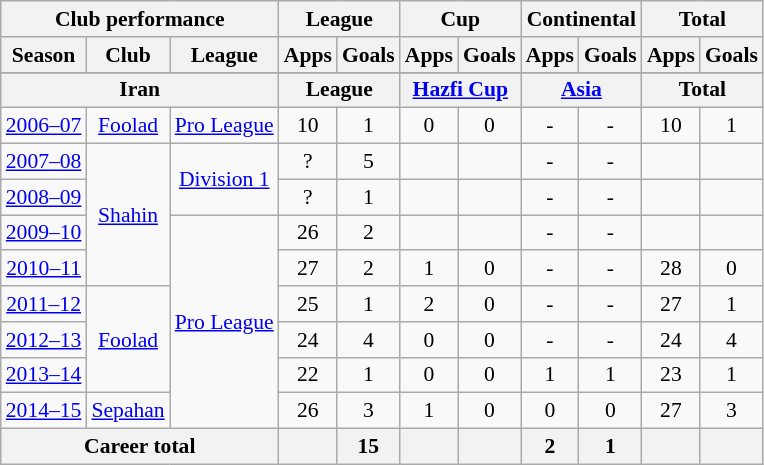<table class="wikitable" style="font-size:90%; text-align:center;">
<tr>
<th colspan=3>Club performance</th>
<th colspan=2>League</th>
<th colspan=2>Cup</th>
<th colspan=2>Continental</th>
<th colspan=2>Total</th>
</tr>
<tr>
<th>Season</th>
<th>Club</th>
<th>League</th>
<th>Apps</th>
<th>Goals</th>
<th>Apps</th>
<th>Goals</th>
<th>Apps</th>
<th>Goals</th>
<th>Apps</th>
<th>Goals</th>
</tr>
<tr>
</tr>
<tr>
<th colspan=3>Iran</th>
<th colspan=2>League</th>
<th colspan=2><a href='#'>Hazfi Cup</a></th>
<th colspan=2><a href='#'>Asia</a></th>
<th colspan=2>Total</th>
</tr>
<tr>
<td><a href='#'>2006–07</a></td>
<td rowspan="1"><a href='#'>Foolad</a></td>
<td><a href='#'>Pro League</a></td>
<td>10</td>
<td>1</td>
<td>0</td>
<td>0</td>
<td>-</td>
<td>-</td>
<td>10</td>
<td>1</td>
</tr>
<tr>
<td><a href='#'>2007–08</a></td>
<td rowspan="4"><a href='#'>Shahin</a></td>
<td rowspan="2"><a href='#'>Division 1</a></td>
<td>?</td>
<td>5</td>
<td></td>
<td></td>
<td>-</td>
<td>-</td>
<td></td>
<td></td>
</tr>
<tr>
<td><a href='#'>2008–09</a></td>
<td>?</td>
<td>1</td>
<td></td>
<td></td>
<td>-</td>
<td>-</td>
<td></td>
<td></td>
</tr>
<tr>
<td><a href='#'>2009–10</a></td>
<td rowspan="6"><a href='#'>Pro League</a></td>
<td>26</td>
<td>2</td>
<td></td>
<td></td>
<td>-</td>
<td>-</td>
<td></td>
<td></td>
</tr>
<tr>
<td><a href='#'>2010–11</a></td>
<td>27</td>
<td>2</td>
<td>1</td>
<td>0</td>
<td>-</td>
<td>-</td>
<td>28</td>
<td>0</td>
</tr>
<tr>
<td><a href='#'>2011–12</a></td>
<td rowspan="3"><a href='#'>Foolad</a></td>
<td>25</td>
<td>1</td>
<td>2</td>
<td>0</td>
<td>-</td>
<td>-</td>
<td>27</td>
<td>1</td>
</tr>
<tr>
<td><a href='#'>2012–13</a></td>
<td>24</td>
<td>4</td>
<td>0</td>
<td>0</td>
<td>-</td>
<td>-</td>
<td>24</td>
<td>4</td>
</tr>
<tr>
<td><a href='#'>2013–14</a></td>
<td>22</td>
<td>1</td>
<td>0</td>
<td>0</td>
<td>1</td>
<td>1</td>
<td>23</td>
<td>1</td>
</tr>
<tr>
<td><a href='#'>2014–15</a></td>
<td rowspan="1"><a href='#'>Sepahan</a></td>
<td>26</td>
<td>3</td>
<td>1</td>
<td>0</td>
<td>0</td>
<td>0</td>
<td>27</td>
<td>3</td>
</tr>
<tr>
<th colspan=3>Career total</th>
<th></th>
<th>15</th>
<th></th>
<th></th>
<th>2</th>
<th>1</th>
<th></th>
<th></th>
</tr>
</table>
